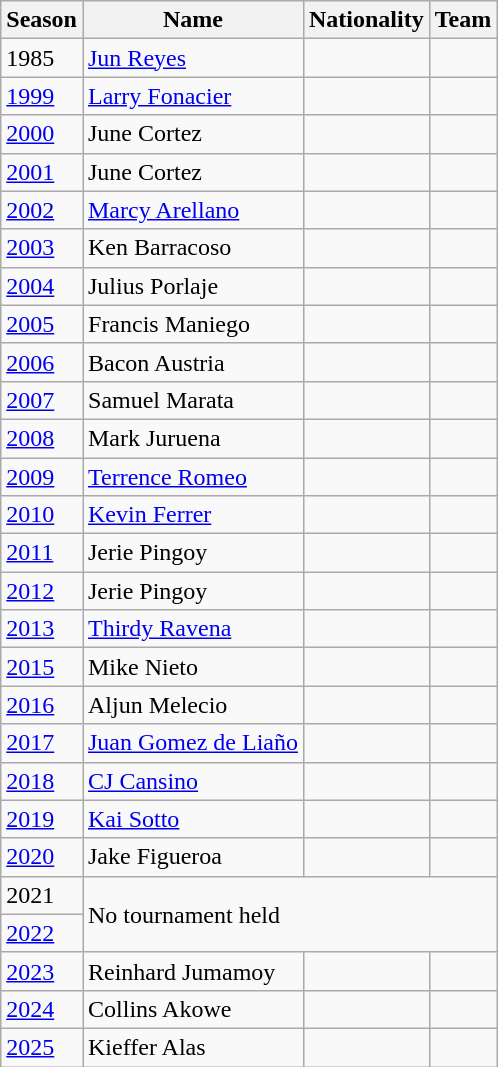<table class="wikitable">
<tr>
<th>Season</th>
<th>Name</th>
<th>Nationality</th>
<th>Team</th>
</tr>
<tr>
<td>1985</td>
<td><a href='#'>Jun Reyes</a></td>
<td></td>
<td></td>
</tr>
<tr>
<td><a href='#'>1999</a></td>
<td><a href='#'>Larry Fonacier</a></td>
<td></td>
<td></td>
</tr>
<tr>
<td><a href='#'>2000</a></td>
<td>June Cortez</td>
<td></td>
<td></td>
</tr>
<tr>
<td><a href='#'>2001</a></td>
<td>June Cortez</td>
<td></td>
<td></td>
</tr>
<tr>
<td><a href='#'>2002</a></td>
<td><a href='#'>Marcy Arellano</a></td>
<td></td>
<td></td>
</tr>
<tr>
<td><a href='#'>2003</a></td>
<td>Ken Barracoso</td>
<td></td>
<td></td>
</tr>
<tr>
<td><a href='#'>2004</a></td>
<td>Julius Porlaje</td>
<td></td>
<td></td>
</tr>
<tr>
<td><a href='#'>2005</a></td>
<td>Francis Maniego</td>
<td></td>
<td></td>
</tr>
<tr>
<td><a href='#'>2006</a></td>
<td>Bacon Austria</td>
<td></td>
<td></td>
</tr>
<tr>
<td><a href='#'>2007</a></td>
<td>Samuel Marata</td>
<td></td>
<td></td>
</tr>
<tr>
<td><a href='#'>2008</a></td>
<td>Mark Juruena</td>
<td></td>
<td></td>
</tr>
<tr>
<td><a href='#'>2009</a></td>
<td><a href='#'>Terrence Romeo</a></td>
<td></td>
<td></td>
</tr>
<tr>
<td><a href='#'>2010</a></td>
<td><a href='#'>Kevin Ferrer</a></td>
<td></td>
<td></td>
</tr>
<tr>
<td><a href='#'>2011</a></td>
<td>Jerie Pingoy</td>
<td></td>
<td></td>
</tr>
<tr>
<td><a href='#'>2012</a></td>
<td>Jerie Pingoy</td>
<td></td>
<td></td>
</tr>
<tr>
<td><a href='#'>2013</a></td>
<td><a href='#'>Thirdy Ravena</a></td>
<td></td>
<td></td>
</tr>
<tr>
<td><a href='#'>2015</a></td>
<td>Mike Nieto</td>
<td></td>
<td></td>
</tr>
<tr>
<td><a href='#'>2016</a></td>
<td>Aljun Melecio</td>
<td></td>
<td></td>
</tr>
<tr>
<td><a href='#'>2017</a></td>
<td><a href='#'>Juan Gomez de Liaño</a></td>
<td></td>
<td></td>
</tr>
<tr>
<td><a href='#'>2018</a></td>
<td><a href='#'>CJ Cansino</a></td>
<td></td>
<td></td>
</tr>
<tr>
<td><a href='#'>2019</a></td>
<td><a href='#'>Kai Sotto</a></td>
<td></td>
<td></td>
</tr>
<tr>
<td><a href='#'>2020</a></td>
<td>Jake Figueroa</td>
<td></td>
<td></td>
</tr>
<tr>
<td>2021</td>
<td colspan="3" rowspan="2">No tournament held</td>
</tr>
<tr>
<td><a href='#'>2022</a></td>
</tr>
<tr>
<td><a href='#'>2023</a></td>
<td>Reinhard Jumamoy</td>
<td></td>
<td></td>
</tr>
<tr>
<td><a href='#'>2024</a></td>
<td>Collins Akowe</td>
<td></td>
<td></td>
</tr>
<tr>
<td><a href='#'>2025</a></td>
<td>Kieffer Alas</td>
<td></td>
<td></td>
</tr>
</table>
